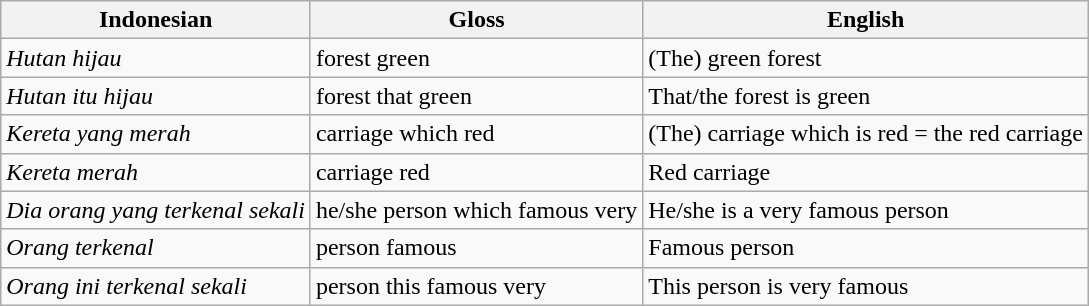<table class="wikitable">
<tr>
<th>Indonesian</th>
<th>Gloss</th>
<th>English</th>
</tr>
<tr>
<td><em>Hutan hijau</em></td>
<td>forest green</td>
<td>(The) green forest</td>
</tr>
<tr>
<td><em>Hutan itu hijau</em></td>
<td>forest that green</td>
<td>That/the forest is green</td>
</tr>
<tr>
<td><em>Kereta yang merah</em></td>
<td>carriage which red</td>
<td>(The) carriage which is red = the red carriage</td>
</tr>
<tr>
<td><em>Kereta merah</em></td>
<td>carriage red</td>
<td>Red carriage</td>
</tr>
<tr>
<td><em>Dia orang yang terkenal sekali</em></td>
<td>he/she person which famous very</td>
<td>He/she is a very famous person</td>
</tr>
<tr>
<td><em>Orang terkenal</em></td>
<td>person famous</td>
<td>Famous person</td>
</tr>
<tr>
<td><em>Orang ini terkenal sekali</em></td>
<td>person this famous very</td>
<td>This person is very famous</td>
</tr>
</table>
